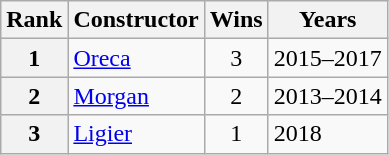<table class="wikitable">
<tr>
<th>Rank</th>
<th>Constructor</th>
<th>Wins</th>
<th>Years</th>
</tr>
<tr>
<th>1</th>
<td> <a href='#'>Oreca</a></td>
<td align=center>3</td>
<td>2015–2017</td>
</tr>
<tr>
<th>2</th>
<td> <a href='#'>Morgan</a></td>
<td align="center">2</td>
<td>2013–2014</td>
</tr>
<tr>
<th>3</th>
<td> <a href='#'>Ligier</a></td>
<td align="center">1</td>
<td>2018</td>
</tr>
</table>
